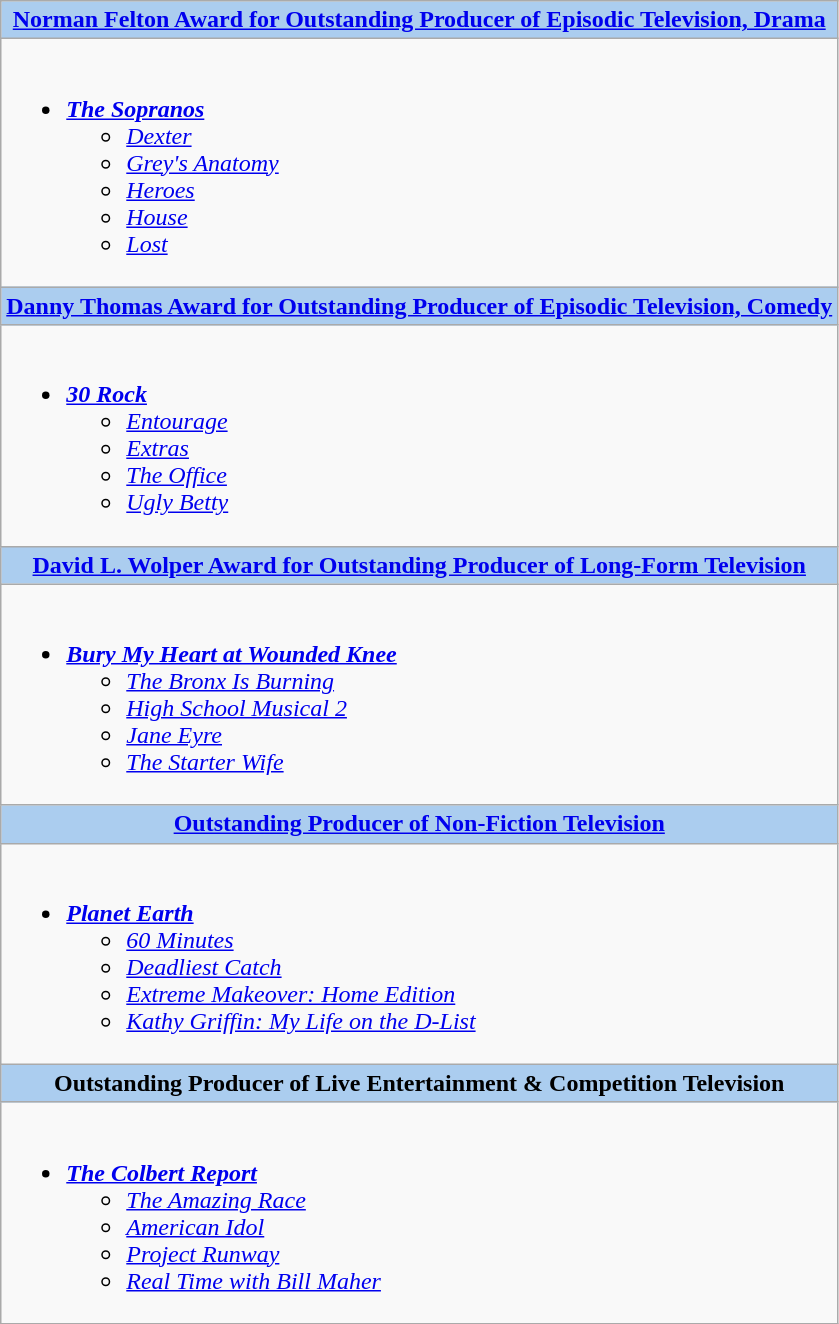<table class=wikitable style="width="100%">
<tr>
<th colspan="2" style="background:#abcdef;"><a href='#'>Norman Felton Award for Outstanding Producer of Episodic Television, Drama</a></th>
</tr>
<tr>
<td colspan="2" style="vertical-align:top;"><br><ul><li><strong><em><a href='#'>The Sopranos</a></em></strong><ul><li><em><a href='#'>Dexter</a></em></li><li><em><a href='#'>Grey's Anatomy</a></em></li><li><em><a href='#'>Heroes</a></em></li><li><em><a href='#'>House</a></em></li><li><em><a href='#'>Lost</a></em></li></ul></li></ul></td>
</tr>
<tr>
<th colspan="2" style="background:#abcdef;"><a href='#'>Danny Thomas Award for Outstanding Producer of Episodic Television, Comedy</a></th>
</tr>
<tr>
<td colspan="2" style="vertical-align:top;"><br><ul><li><strong><em><a href='#'>30 Rock</a></em></strong><ul><li><em><a href='#'>Entourage</a></em></li><li><em><a href='#'>Extras</a></em></li><li><em><a href='#'>The Office</a></em></li><li><em><a href='#'>Ugly Betty</a></em></li></ul></li></ul></td>
</tr>
<tr>
<th colspan="2" style="background:#abcdef;"><a href='#'>David L. Wolper Award for Outstanding Producer of Long-Form Television</a></th>
</tr>
<tr>
<td colspan="2" style="vertical-align:top;"><br><ul><li><strong><em><a href='#'>Bury My Heart at Wounded Knee</a></em></strong><ul><li><em><a href='#'>The Bronx Is Burning</a></em></li><li><em><a href='#'>High School Musical 2</a></em></li><li><em><a href='#'>Jane Eyre</a></em></li><li><em><a href='#'>The Starter Wife</a></em></li></ul></li></ul></td>
</tr>
<tr>
<th colspan="2" style="background:#abcdef;"><a href='#'>Outstanding Producer of Non-Fiction Television</a></th>
</tr>
<tr>
<td colspan="2" style="vertical-align:top;"><br><ul><li><strong><em><a href='#'>Planet Earth</a></em></strong><ul><li><em><a href='#'>60 Minutes</a></em></li><li><em><a href='#'>Deadliest Catch</a></em></li><li><em><a href='#'>Extreme Makeover: Home Edition</a></em></li><li><em><a href='#'>Kathy Griffin: My Life on the D-List</a></em></li></ul></li></ul></td>
</tr>
<tr>
<th colspan="2" style="background:#abcdef;">Outstanding Producer of Live Entertainment & Competition Television</th>
</tr>
<tr>
<td colspan="2" style="vertical-align:top;"><br><ul><li><strong><em><a href='#'>The Colbert Report</a></em></strong><ul><li><em><a href='#'>The Amazing Race</a></em></li><li><em><a href='#'>American Idol</a></em></li><li><em><a href='#'>Project Runway</a></em></li><li><em><a href='#'>Real Time with Bill Maher</a></em></li></ul></li></ul></td>
</tr>
</table>
